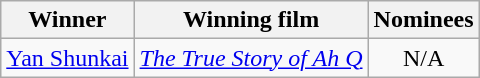<table class="wikitable">
<tr>
<th>Winner</th>
<th>Winning film</th>
<th>Nominees</th>
</tr>
<tr>
<td><a href='#'>Yan Shunkai</a></td>
<td><em><a href='#'>The True Story of Ah Q</a></em></td>
<td align="center" valign="top">N/A</td>
</tr>
</table>
